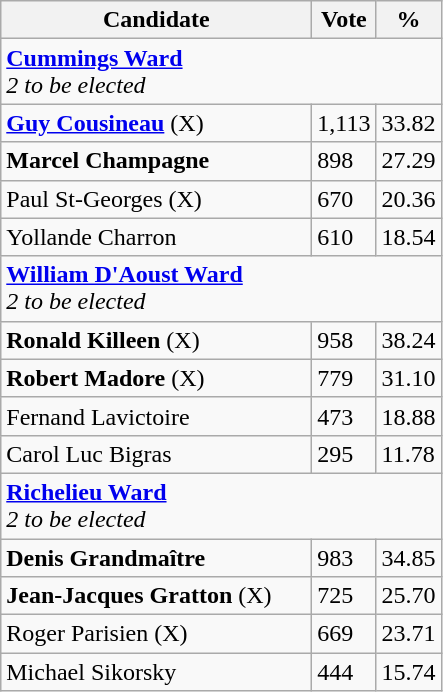<table class="wikitable">
<tr>
<th bgcolor="#DDDDFF" width="200px">Candidate</th>
<th bgcolor="#DDDDFF">Vote</th>
<th bgcolor="#DDDDFF">%</th>
</tr>
<tr>
<td colspan="4"><strong><a href='#'>Cummings Ward</a></strong> <br> <em>2 to be elected</em></td>
</tr>
<tr>
<td><strong><a href='#'>Guy Cousineau</a></strong> (X)</td>
<td>1,113</td>
<td>33.82</td>
</tr>
<tr>
<td><strong>Marcel Champagne</strong></td>
<td>898</td>
<td>27.29</td>
</tr>
<tr>
<td>Paul St-Georges (X)</td>
<td>670</td>
<td>20.36</td>
</tr>
<tr>
<td>Yollande Charron</td>
<td>610</td>
<td>18.54</td>
</tr>
<tr>
<td colspan="4"><strong><a href='#'>William D'Aoust Ward</a></strong> <br> <em>2 to be elected</em></td>
</tr>
<tr>
<td><strong>Ronald Killeen</strong> (X)</td>
<td>958</td>
<td>38.24</td>
</tr>
<tr>
<td><strong>Robert Madore</strong> (X)</td>
<td>779</td>
<td>31.10</td>
</tr>
<tr>
<td>Fernand Lavictoire</td>
<td>473</td>
<td>18.88</td>
</tr>
<tr>
<td>Carol Luc Bigras</td>
<td>295</td>
<td>11.78</td>
</tr>
<tr>
<td colspan="4"><strong><a href='#'>Richelieu Ward</a></strong> <br> <em>2 to be elected</em></td>
</tr>
<tr>
<td><strong>Denis Grandmaître</strong></td>
<td>983</td>
<td>34.85</td>
</tr>
<tr>
<td><strong>Jean-Jacques Gratton</strong> (X)</td>
<td>725</td>
<td>25.70</td>
</tr>
<tr>
<td>Roger Parisien (X)</td>
<td>669</td>
<td>23.71</td>
</tr>
<tr>
<td>Michael Sikorsky</td>
<td>444</td>
<td>15.74</td>
</tr>
</table>
